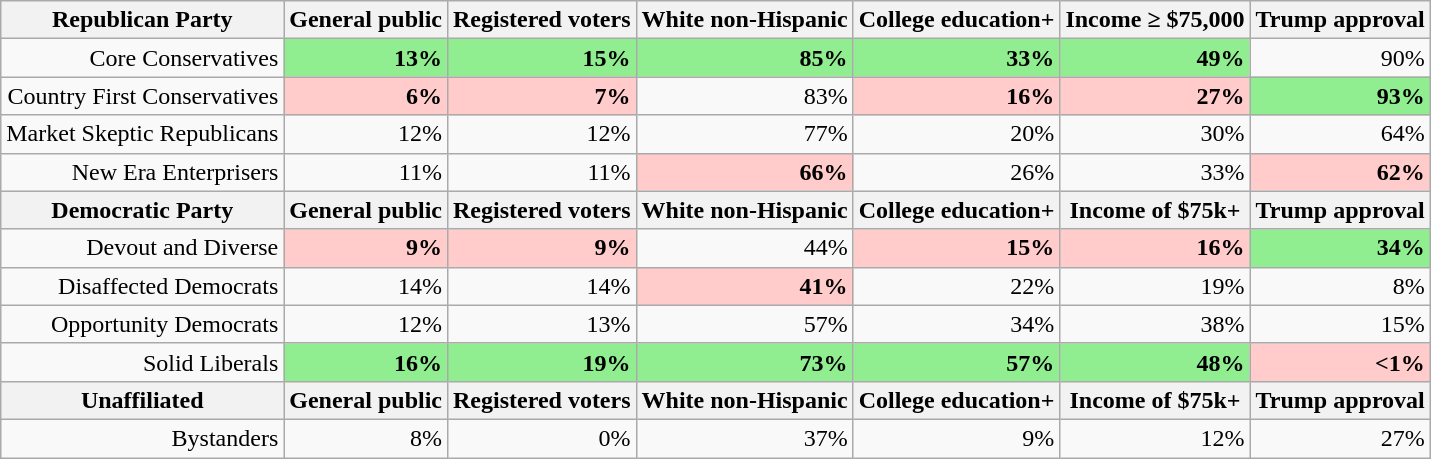<table class="wikitable" style="text-align:right; margin-right:60px">
<tr>
<th>Republican Party</th>
<th>General public</th>
<th>Registered voters</th>
<th>White non-Hispanic</th>
<th>College education+</th>
<th>Income ≥ $75,000</th>
<th>Trump approval</th>
</tr>
<tr>
<td>Core Conservatives</td>
<td style="background: #90ee90; font-weight: bold;">13%</td>
<td style="background: #90ee90; font-weight: bold;">15%</td>
<td style="background: #90ee90; font-weight: bold;">85%</td>
<td style="background: #90ee90; font-weight: bold;">33%</td>
<td style="background: #90ee90; font-weight: bold;">49%</td>
<td>90%</td>
</tr>
<tr>
<td>Country First Conservatives</td>
<td style="background: #ffcccb; font-weight: bold;">6%</td>
<td style="background: #ffcccb; font-weight: bold;">7%</td>
<td>83%</td>
<td style="background: #ffcccb; font-weight: bold;">16%</td>
<td style="background: #ffcccb; font-weight: bold;">27%</td>
<td style="background: #90ee90; font-weight: bold;">93%</td>
</tr>
<tr>
<td>Market Skeptic Republicans</td>
<td>12%</td>
<td>12%</td>
<td>77%</td>
<td>20%</td>
<td>30%</td>
<td>64%</td>
</tr>
<tr>
<td>New Era Enterprisers</td>
<td>11%</td>
<td>11%</td>
<td style="background: #ffcccb; font-weight: bold;">66%</td>
<td>26%</td>
<td>33%</td>
<td style="background: #ffcccb; font-weight: bold;">62%</td>
</tr>
<tr>
<th>Democratic Party</th>
<th>General public</th>
<th>Registered voters</th>
<th>White non-Hispanic</th>
<th>College education+</th>
<th>Income of $75k+</th>
<th>Trump approval</th>
</tr>
<tr>
<td>Devout and Diverse</td>
<td style="background: #ffcccb; font-weight: bold;">9%</td>
<td style="background: #ffcccb; font-weight: bold;">9%</td>
<td>44%</td>
<td style="background: #ffcccb; font-weight: bold;">15%</td>
<td style="background: #ffcccb; font-weight: bold;">16%</td>
<td style="background: #90ee90; font-weight: bold;">34%</td>
</tr>
<tr>
<td>Disaffected Democrats</td>
<td>14%</td>
<td>14%</td>
<td style="background: #ffcccb; font-weight: bold;">41%</td>
<td>22%</td>
<td>19%</td>
<td>8%</td>
</tr>
<tr>
<td>Opportunity Democrats</td>
<td>12%</td>
<td>13%</td>
<td>57%</td>
<td>34%</td>
<td>38%</td>
<td>15%</td>
</tr>
<tr>
<td>Solid Liberals</td>
<td style="background: #90ee90; font-weight: bold;">16%</td>
<td style="background: #90ee90; font-weight: bold;">19%</td>
<td style="background: #90ee90; font-weight: bold;">73%</td>
<td style="background: #90ee90; font-weight: bold;">57%</td>
<td style="background: #90ee90; font-weight: bold;">48%</td>
<td style="background: #ffcccb; font-weight: bold;"><1%</td>
</tr>
<tr>
<th>Unaffiliated</th>
<th>General public</th>
<th>Registered voters</th>
<th>White non-Hispanic</th>
<th>College education+</th>
<th>Income of $75k+</th>
<th>Trump approval</th>
</tr>
<tr>
<td>Bystanders</td>
<td>8%</td>
<td>0%</td>
<td>37%</td>
<td>9%</td>
<td>12%</td>
<td>27%</td>
</tr>
</table>
